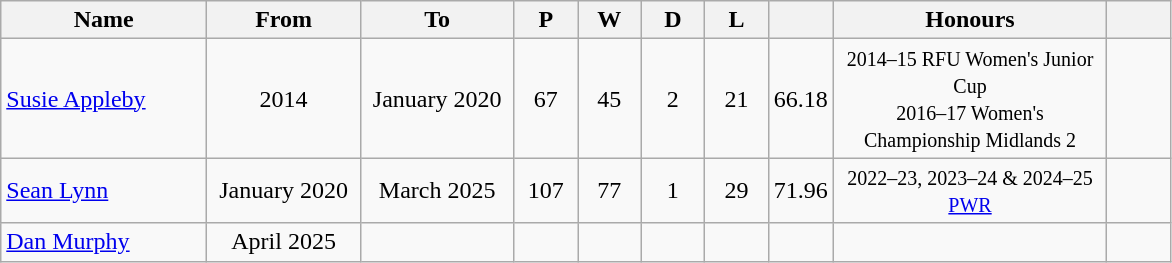<table class="wikitable sortable" style="text-align:center">
<tr>
<th width=130>Name</th>
<th width=95>From</th>
<th width=95>To</th>
<th width=35>P</th>
<th width=35>W</th>
<th width=35>D</th>
<th width=35>L</th>
<th width=35></th>
<th width=175>Honours</th>
<th width=35></th>
</tr>
<tr>
<td align=left> <a href='#'>Susie Appleby</a></td>
<td>2014</td>
<td>January 2020</td>
<td>67</td>
<td>45</td>
<td>2</td>
<td>21</td>
<td>66.18</td>
<td><small>2014–15 RFU Women's Junior Cup<br>2016–17 Women's Championship Midlands 2</small></td>
<td></td>
</tr>
<tr>
<td align=left> <a href='#'>Sean Lynn</a></td>
<td>January 2020</td>
<td>March 2025</td>
<td>107</td>
<td>77</td>
<td>1</td>
<td>29</td>
<td>71.96</td>
<td><small>2022–23, 2023–24 & 2024–25 <a href='#'>PWR</a></small></td>
<td></td>
</tr>
<tr>
<td align=left>  <a href='#'>Dan Murphy</a></td>
<td>April 2025</td>
<td></td>
<td></td>
<td></td>
<td></td>
<td></td>
<td></td>
<td><small></small></td>
<td></td>
</tr>
</table>
